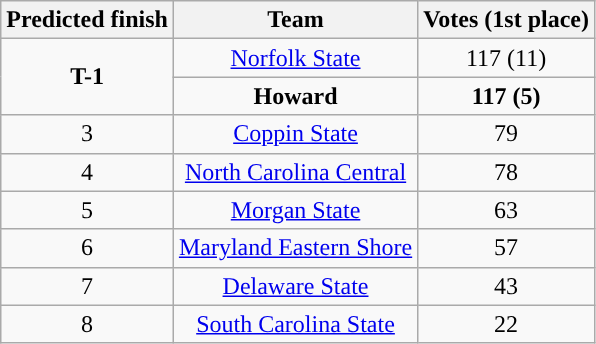<table class="wikitable" border="1">
<tr align=center>
<th>Predicted finish</th>
<th>Team</th>
<th>Votes (1st place)</th>
</tr>
<tr align="center">
<td rowspan=2><strong>T-1</strong></td>
<td><a href='#'>Norfolk State</a></td>
<td>117 (11)</td>
</tr>
<tr align="center">
<td><strong>Howard</strong></td>
<td><strong>117 (5)</strong></td>
</tr>
<tr align="center">
<td>3</td>
<td><a href='#'>Coppin State</a></td>
<td>79</td>
</tr>
<tr align="center">
<td>4</td>
<td><a href='#'>North Carolina Central</a></td>
<td>78</td>
</tr>
<tr align="center">
<td>5</td>
<td><a href='#'>Morgan State</a></td>
<td>63</td>
</tr>
<tr align="center">
<td>6</td>
<td><a href='#'>Maryland Eastern Shore</a></td>
<td>57</td>
</tr>
<tr align="center">
<td>7</td>
<td><a href='#'>Delaware State</a></td>
<td>43</td>
</tr>
<tr align="center">
<td>8</td>
<td><a href='#'>South Carolina State</a></td>
<td>22</td>
</tr>
</table>
